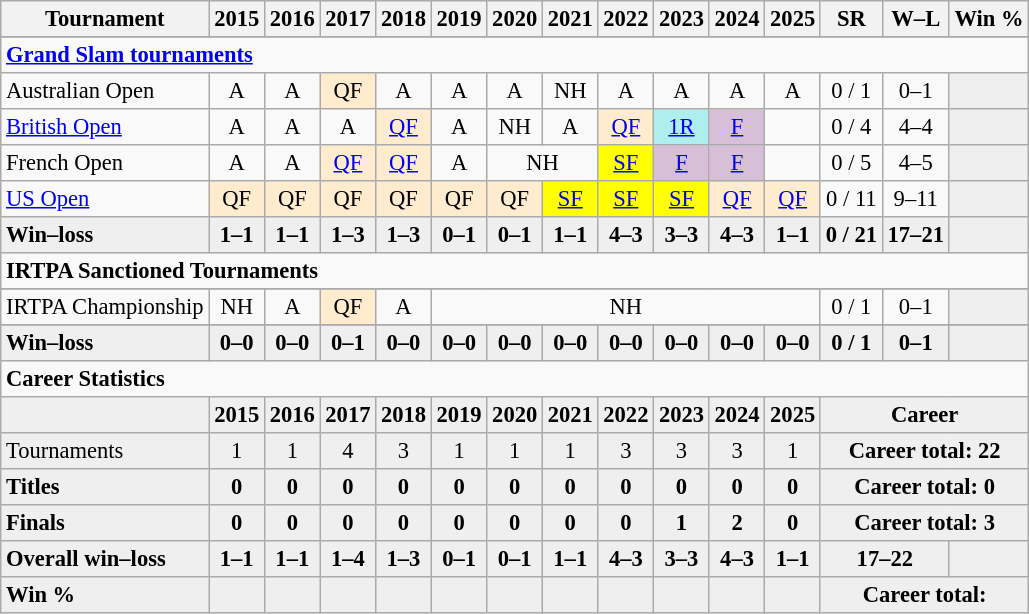<table class="wikitable nowrap" style=text-align:center;font-size:94%>
<tr>
<th>Tournament</th>
<th>2015</th>
<th>2016</th>
<th>2017</th>
<th>2018</th>
<th>2019</th>
<th>2020</th>
<th>2021</th>
<th>2022</th>
<th>2023</th>
<th>2024</th>
<th>2025</th>
<th>SR</th>
<th>W–L</th>
<th>Win %</th>
</tr>
<tr style=font-weight:bold;background:#efefef>
</tr>
<tr>
<td colspan="15" style="text-align:left"><strong><a href='#'>Grand Slam tournaments</a></strong></td>
</tr>
<tr>
<td align=left>Australian Open</td>
<td>A</td>
<td>A</td>
<td bgcolor=ffebcd>QF</td>
<td>A</td>
<td>A</td>
<td>A</td>
<td>NH</td>
<td>A</td>
<td>A</td>
<td>A</td>
<td>A</td>
<td>0 / 1</td>
<td>0–1</td>
<td bgcolor=efefef></td>
</tr>
<tr>
<td align=left><a href='#'>British Open</a></td>
<td>A</td>
<td>A</td>
<td>A</td>
<td bgcolor=ffebcd><a href='#'>QF</a></td>
<td>A</td>
<td>NH</td>
<td>A</td>
<td bgcolor=ffebcd><a href='#'>QF</a></td>
<td bgcolor=afeeee><a href='#'>1R</a></td>
<td style="background:thistle;"><a href='#'>F</a></td>
<td></td>
<td>0 / 4</td>
<td>4–4</td>
<td bgcolor=efefef></td>
</tr>
<tr>
<td align=left>French Open</td>
<td>A</td>
<td>A</td>
<td bgcolor=ffebcd><a href='#'>QF</a></td>
<td bgcolor=ffebcd><a href='#'>QF</a></td>
<td>A</td>
<td colspan=2>NH</td>
<td style="background:yellow;"><a href='#'>SF</a></td>
<td style="background:thistle;"><a href='#'>F</a></td>
<td style="background:thistle;"><a href='#'>F</a></td>
<td></td>
<td>0 / 5</td>
<td>4–5</td>
<td bgcolor=efefef></td>
</tr>
<tr>
<td align=left><a href='#'>US Open</a></td>
<td bgcolor=ffebcd>QF</td>
<td bgcolor=ffebcd>QF</td>
<td bgcolor=ffebcd>QF</td>
<td bgcolor=ffebcd>QF</td>
<td bgcolor=ffebcd>QF</td>
<td bgcolor=ffebcd>QF</td>
<td style="background:yellow;"><a href='#'>SF</a></td>
<td style="background:yellow;"><a href='#'>SF</a></td>
<td style="background:yellow;"><a href='#'>SF</a></td>
<td bgcolor=ffebcd><a href='#'>QF</a></td>
<td bgcolor=ffebcd><a href='#'>QF</a></td>
<td>0 / 11</td>
<td>9–11</td>
<td bgcolor=efefef></td>
</tr>
<tr style=font-weight:bold;background:#efefef>
<td style=text-align:left>Win–loss</td>
<td>1–1</td>
<td>1–1</td>
<td>1–3</td>
<td>1–3</td>
<td>0–1</td>
<td>0–1</td>
<td>1–1</td>
<td>4–3</td>
<td>3–3</td>
<td>4–3</td>
<td>1–1</td>
<td>0 / 21</td>
<td>17–21</td>
<td bgcolor=efefef></td>
</tr>
<tr>
<td colspan="15" style="text-align:left"><strong>IRTPA Sanctioned Tournaments</strong></td>
</tr>
<tr>
</tr>
<tr>
</tr>
<tr>
<td align=left>IRTPA Championship</td>
<td>NH</td>
<td>A</td>
<td bgcolor=ffebcd>QF</td>
<td>A</td>
<td colspan=7>NH</td>
<td>0 / 1</td>
<td>0–1</td>
<td bgcolor=efefef></td>
</tr>
<tr>
</tr>
<tr style=font-weight:bold;background:#efefef>
<td style=text-align:left>Win–loss</td>
<td>0–0</td>
<td>0–0</td>
<td>0–1</td>
<td>0–0</td>
<td>0–0</td>
<td>0–0</td>
<td>0–0</td>
<td>0–0</td>
<td>0–0</td>
<td>0–0</td>
<td>0–0</td>
<td>0 / 1</td>
<td>0–1</td>
<td bgcolor=efefef></td>
</tr>
<tr>
<td colspan="15" style="text-align:left"><strong>Career Statistics</strong></td>
</tr>
<tr style="font-weight:bold;background:#EFEFEF;">
<td></td>
<td>2015</td>
<td>2016</td>
<td>2017</td>
<td>2018</td>
<td>2019</td>
<td>2020</td>
<td>2021</td>
<td>2022</td>
<td>2023</td>
<td>2024</td>
<td>2025</td>
<td colspan=3>Career</td>
</tr>
<tr style="background:#EFEFEF">
<td align=left>Tournaments</td>
<td>1</td>
<td>1</td>
<td>4</td>
<td>3</td>
<td>1</td>
<td>1</td>
<td>1</td>
<td>3</td>
<td>3</td>
<td>3</td>
<td>1</td>
<td colspan="3"><strong>Career total: 22</strong></td>
</tr>
<tr style=font-weight:bold;background:#efefef>
<td style=text-align:left>Titles</td>
<td>0</td>
<td>0</td>
<td>0</td>
<td>0</td>
<td>0</td>
<td>0</td>
<td>0</td>
<td>0</td>
<td>0</td>
<td>0</td>
<td>0</td>
<td colspan="3"><strong>Career total: 0</strong></td>
</tr>
<tr style=font-weight:bold;background:#efefef>
<td style=text-align:left>Finals</td>
<td>0</td>
<td>0</td>
<td>0</td>
<td>0</td>
<td>0</td>
<td>0</td>
<td>0</td>
<td>0</td>
<td>1</td>
<td>2</td>
<td>0</td>
<td colspan="3"><strong>Career total: 3</strong></td>
</tr>
<tr style=font-weight:bold;background:#efefef>
<td style=text-align:left>Overall win–loss</td>
<td>1–1</td>
<td>1–1</td>
<td>1–4</td>
<td>1–3</td>
<td>0–1</td>
<td>0–1</td>
<td>1–1</td>
<td>4–3</td>
<td>3–3</td>
<td>4–3</td>
<td>1–1</td>
<td colspan="2">17–22</td>
<td></td>
</tr>
<tr style=font-weight:bold;background:#efefef>
<td align=left>Win %</td>
<td></td>
<td></td>
<td></td>
<td></td>
<td></td>
<td></td>
<td></td>
<td></td>
<td></td>
<td></td>
<td></td>
<td colspan="3"><strong>Career total: </strong></td>
</tr>
</table>
